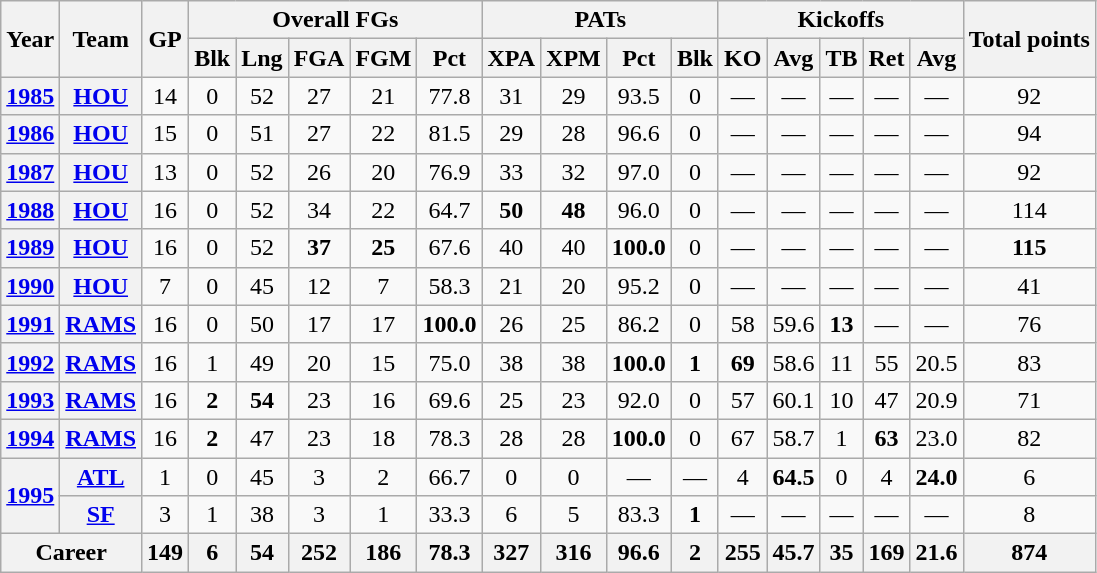<table class= "wikitable" style="text-align:center;">
<tr>
<th rowspan=2>Year</th>
<th rowspan=2>Team</th>
<th rowspan=2>GP</th>
<th colspan=5>Overall FGs</th>
<th colspan=4>PATs</th>
<th colspan=5>Kickoffs</th>
<th rowspan=2>Total points</th>
</tr>
<tr>
<th>Blk</th>
<th>Lng</th>
<th>FGA</th>
<th>FGM</th>
<th>Pct</th>
<th>XPA</th>
<th>XPM</th>
<th>Pct</th>
<th>Blk</th>
<th>KO</th>
<th>Avg</th>
<th>TB</th>
<th>Ret</th>
<th>Avg</th>
</tr>
<tr>
<th><a href='#'>1985</a></th>
<th><a href='#'>HOU</a></th>
<td>14</td>
<td>0</td>
<td>52</td>
<td>27</td>
<td>21</td>
<td>77.8</td>
<td>31</td>
<td>29</td>
<td>93.5</td>
<td>0</td>
<td>—</td>
<td>—</td>
<td>—</td>
<td>—</td>
<td>—</td>
<td>92</td>
</tr>
<tr>
<th><a href='#'>1986</a></th>
<th><a href='#'>HOU</a></th>
<td>15</td>
<td>0</td>
<td>51</td>
<td>27</td>
<td>22</td>
<td>81.5</td>
<td>29</td>
<td>28</td>
<td>96.6</td>
<td>0</td>
<td>—</td>
<td>—</td>
<td>—</td>
<td>—</td>
<td>—</td>
<td>94</td>
</tr>
<tr>
<th><a href='#'>1987</a></th>
<th><a href='#'>HOU</a></th>
<td>13</td>
<td>0</td>
<td>52</td>
<td>26</td>
<td>20</td>
<td>76.9</td>
<td>33</td>
<td>32</td>
<td>97.0</td>
<td>0</td>
<td>—</td>
<td>—</td>
<td>—</td>
<td>—</td>
<td>—</td>
<td>92</td>
</tr>
<tr>
<th><a href='#'>1988</a></th>
<th><a href='#'>HOU</a></th>
<td>16</td>
<td>0</td>
<td>52</td>
<td>34</td>
<td>22</td>
<td>64.7</td>
<td><strong>50</strong></td>
<td><strong>48</strong></td>
<td>96.0</td>
<td>0</td>
<td>—</td>
<td>—</td>
<td>—</td>
<td>—</td>
<td>—</td>
<td>114</td>
</tr>
<tr>
<th><a href='#'>1989</a></th>
<th><a href='#'>HOU</a></th>
<td>16</td>
<td>0</td>
<td>52</td>
<td><strong>37</strong></td>
<td><strong>25</strong></td>
<td>67.6</td>
<td>40</td>
<td>40</td>
<td><strong>100.0</strong></td>
<td>0</td>
<td>—</td>
<td>—</td>
<td>—</td>
<td>—</td>
<td>—</td>
<td><strong>115</strong></td>
</tr>
<tr>
<th><a href='#'>1990</a></th>
<th><a href='#'>HOU</a></th>
<td>7</td>
<td>0</td>
<td>45</td>
<td>12</td>
<td>7</td>
<td>58.3</td>
<td>21</td>
<td>20</td>
<td>95.2</td>
<td>0</td>
<td>—</td>
<td>—</td>
<td>—</td>
<td>—</td>
<td>—</td>
<td>41</td>
</tr>
<tr>
<th><a href='#'>1991</a></th>
<th><a href='#'>RAMS</a></th>
<td>16</td>
<td>0</td>
<td>50</td>
<td>17</td>
<td>17</td>
<td><strong>100.0</strong></td>
<td>26</td>
<td>25</td>
<td>86.2</td>
<td>0</td>
<td>58</td>
<td>59.6</td>
<td><strong>13</strong></td>
<td>—</td>
<td>—</td>
<td>76</td>
</tr>
<tr>
<th><a href='#'>1992</a></th>
<th><a href='#'>RAMS</a></th>
<td>16</td>
<td>1</td>
<td>49</td>
<td>20</td>
<td>15</td>
<td>75.0</td>
<td>38</td>
<td>38</td>
<td><strong>100.0</strong></td>
<td><strong>1</strong></td>
<td><strong>69</strong></td>
<td>58.6</td>
<td>11</td>
<td>55</td>
<td>20.5</td>
<td>83</td>
</tr>
<tr>
<th><a href='#'>1993</a></th>
<th><a href='#'>RAMS</a></th>
<td>16</td>
<td><strong>2</strong></td>
<td><strong>54</strong></td>
<td>23</td>
<td>16</td>
<td>69.6</td>
<td>25</td>
<td>23</td>
<td>92.0</td>
<td>0</td>
<td>57</td>
<td>60.1</td>
<td>10</td>
<td>47</td>
<td>20.9</td>
<td>71</td>
</tr>
<tr>
<th><a href='#'>1994</a></th>
<th><a href='#'>RAMS</a></th>
<td>16</td>
<td><strong>2</strong></td>
<td>47</td>
<td>23</td>
<td>18</td>
<td>78.3</td>
<td>28</td>
<td>28</td>
<td><strong>100.0</strong></td>
<td>0</td>
<td>67</td>
<td>58.7</td>
<td>1</td>
<td><strong>63</strong></td>
<td>23.0</td>
<td>82</td>
</tr>
<tr>
<th rowspan=2><a href='#'>1995</a></th>
<th><a href='#'>ATL</a></th>
<td>1</td>
<td>0</td>
<td>45</td>
<td>3</td>
<td>2</td>
<td>66.7</td>
<td>0</td>
<td>0</td>
<td>—</td>
<td>—</td>
<td>4</td>
<td><strong>64.5</strong></td>
<td>0</td>
<td>4</td>
<td><strong>24.0</strong></td>
<td>6</td>
</tr>
<tr>
<th><a href='#'>SF</a></th>
<td>3</td>
<td>1</td>
<td>38</td>
<td>3</td>
<td>1</td>
<td>33.3</td>
<td>6</td>
<td>5</td>
<td>83.3</td>
<td><strong>1</strong></td>
<td>—</td>
<td>—</td>
<td>—</td>
<td>—</td>
<td>—</td>
<td>8</td>
</tr>
<tr>
<th colspan=2>Career</th>
<th>149</th>
<th>6</th>
<th>54</th>
<th>252</th>
<th>186</th>
<th>78.3</th>
<th>327</th>
<th>316</th>
<th>96.6</th>
<th>2</th>
<th>255</th>
<th>45.7</th>
<th>35</th>
<th>169</th>
<th>21.6</th>
<th>874</th>
</tr>
</table>
